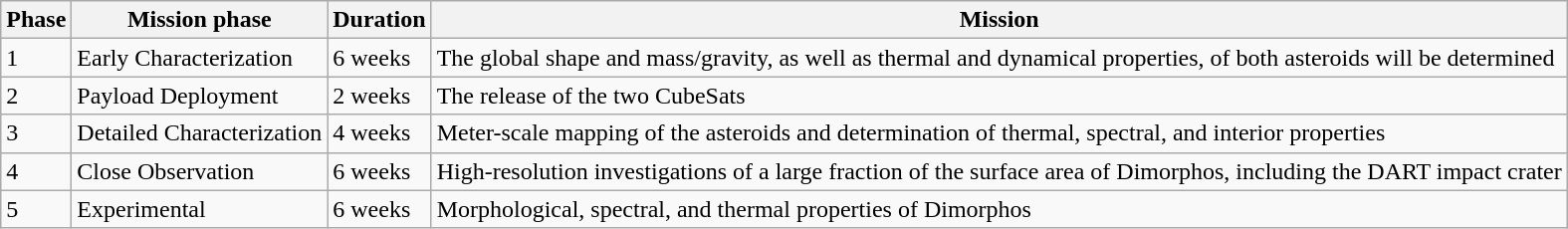<table class="wikitable">
<tr>
<th>Phase</th>
<th>Mission phase</th>
<th>Duration</th>
<th>Mission</th>
</tr>
<tr>
<td>1</td>
<td>Early Characterization</td>
<td>6 weeks</td>
<td>The global shape and mass/gravity, as well as thermal and dynamical properties, of both asteroids will be determined</td>
</tr>
<tr>
<td>2</td>
<td>Payload Deployment</td>
<td>2 weeks</td>
<td>The release of the two CubeSats</td>
</tr>
<tr>
<td>3</td>
<td>Detailed Characterization</td>
<td>4 weeks</td>
<td>Meter-scale mapping of the asteroids and determination of thermal, spectral, and interior properties</td>
</tr>
<tr>
<td>4</td>
<td>Close Observation</td>
<td>6 weeks</td>
<td>High-resolution investigations of a large fraction of the surface area of Dimorphos, including the DART impact crater</td>
</tr>
<tr>
<td>5</td>
<td>Experimental</td>
<td>6 weeks</td>
<td>Morphological, spectral, and thermal properties of Dimorphos</td>
</tr>
</table>
